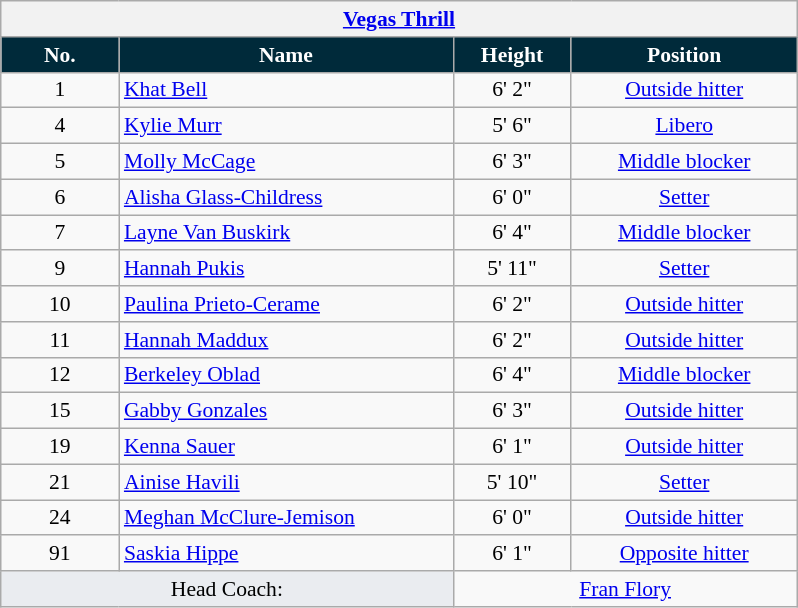<table class="wikitable collapsible collapsed" style="font-size:90%; text-align:center">
<tr>
<th colspan=5 style="width:30em"><a href='#'>Vegas Thrill</a></th>
</tr>
<tr>
<th style="width:5em; color:#FFFFFF; background-color:#002A3A">No.</th>
<th style="width:15em; color:#FFFFFF; background-color:#002A3A">Name</th>
<th style="width:5em; color:#FFFFFF; background-color:#002A3A">Height</th>
<th style="width:10em; color:#FFFFFF; background-color:#002A3A">Position</th>
</tr>
<tr>
<td>1</td>
<td align=left> <a href='#'>Khat Bell</a></td>
<td>6' 2"</td>
<td><a href='#'>Outside hitter</a></td>
</tr>
<tr>
<td>4</td>
<td align=left> <a href='#'>Kylie Murr</a></td>
<td>5' 6"</td>
<td><a href='#'>Libero</a></td>
</tr>
<tr>
<td>5</td>
<td align=left> <a href='#'>Molly McCage</a></td>
<td>6' 3"</td>
<td><a href='#'>Middle blocker</a></td>
</tr>
<tr>
<td>6</td>
<td align=left> <a href='#'>Alisha Glass-Childress</a></td>
<td>6' 0"</td>
<td><a href='#'>Setter</a></td>
</tr>
<tr>
<td>7</td>
<td align=left> <a href='#'>Layne Van Buskirk</a></td>
<td>6' 4"</td>
<td><a href='#'>Middle blocker</a></td>
</tr>
<tr>
<td>9</td>
<td align=left> <a href='#'>Hannah Pukis</a></td>
<td>5' 11"</td>
<td><a href='#'>Setter</a></td>
</tr>
<tr>
<td>10</td>
<td align=left> <a href='#'>Paulina Prieto-Cerame</a></td>
<td>6' 2"</td>
<td><a href='#'>Outside hitter</a></td>
</tr>
<tr>
<td>11</td>
<td align=left> <a href='#'>Hannah Maddux</a></td>
<td>6' 2"</td>
<td><a href='#'>Outside hitter</a></td>
</tr>
<tr>
<td>12</td>
<td align=left> <a href='#'>Berkeley Oblad</a></td>
<td>6' 4"</td>
<td><a href='#'>Middle blocker</a></td>
</tr>
<tr>
<td>15</td>
<td align=left> <a href='#'>Gabby Gonzales</a></td>
<td>6' 3"</td>
<td><a href='#'>Outside hitter</a></td>
</tr>
<tr>
<td>19</td>
<td align=left> <a href='#'>Kenna Sauer</a></td>
<td>6' 1"</td>
<td><a href='#'>Outside hitter</a></td>
</tr>
<tr>
<td>21</td>
<td align=left> <a href='#'>Ainise Havili</a></td>
<td>5' 10"</td>
<td><a href='#'>Setter</a></td>
</tr>
<tr>
<td>24</td>
<td align=left> <a href='#'>Meghan McClure-Jemison</a></td>
<td>6' 0"</td>
<td><a href='#'>Outside hitter</a></td>
</tr>
<tr>
<td>91</td>
<td align=left> <a href='#'>Saskia Hippe</a></td>
<td>6' 1"</td>
<td><a href='#'>Opposite hitter</a></td>
</tr>
<tr class="sortbottom">
<td colspan=2 style="background:#EAECF0">Head Coach:</td>
<td colspan=2> <a href='#'>Fran Flory</a></td>
</tr>
</table>
